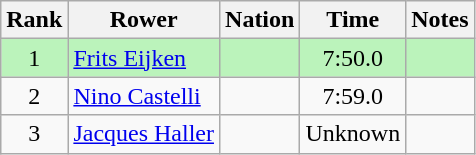<table class="wikitable sortable" style="text-align:center">
<tr>
<th>Rank</th>
<th>Rower</th>
<th>Nation</th>
<th>Time</th>
<th>Notes</th>
</tr>
<tr bgcolor=bbf3bb>
<td>1</td>
<td align=left><a href='#'>Frits Eijken</a></td>
<td align=left></td>
<td>7:50.0</td>
<td></td>
</tr>
<tr>
<td>2</td>
<td align=left><a href='#'>Nino Castelli</a></td>
<td align=left></td>
<td>7:59.0</td>
<td></td>
</tr>
<tr>
<td>3</td>
<td align=left><a href='#'>Jacques Haller</a></td>
<td align=left></td>
<td data-sort-value=9:99.9>Unknown</td>
<td></td>
</tr>
</table>
